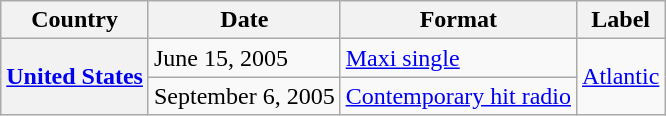<table class="wikitable">
<tr>
<th scope="col">Country</th>
<th scope="col">Date</th>
<th scope="col">Format</th>
<th scope="col">Label</th>
</tr>
<tr>
<th scope="row" rowspan="2"><a href='#'>United States</a></th>
<td>June 15, 2005</td>
<td><a href='#'>Maxi single</a></td>
<td rowspan="2"><a href='#'>Atlantic</a></td>
</tr>
<tr>
<td>September 6, 2005</td>
<td><a href='#'>Contemporary hit radio</a></td>
</tr>
</table>
